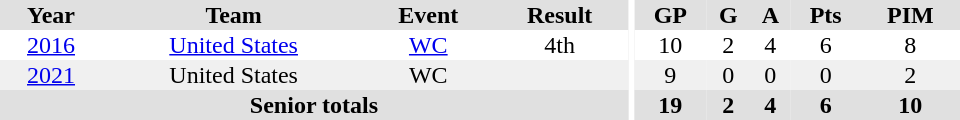<table border="0" cellpadding="1" cellspacing="0" ID="Table3" style="text-align:center; width:40em">
<tr ALIGN="center" bgcolor="#e0e0e0">
<th>Year</th>
<th>Team</th>
<th>Event</th>
<th>Result</th>
<th rowspan="99" bgcolor="#ffffff"></th>
<th>GP</th>
<th>G</th>
<th>A</th>
<th>Pts</th>
<th>PIM</th>
</tr>
<tr>
<td><a href='#'>2016</a></td>
<td><a href='#'>United States</a></td>
<td><a href='#'>WC</a></td>
<td>4th</td>
<td>10</td>
<td>2</td>
<td>4</td>
<td>6</td>
<td>8</td>
</tr>
<tr bgcolor="#f0f0f0">
<td><a href='#'>2021</a></td>
<td>United States</td>
<td>WC</td>
<td></td>
<td>9</td>
<td>0</td>
<td>0</td>
<td>0</td>
<td>2</td>
</tr>
<tr bgcolor="#e0e0e0">
<th colspan="4">Senior totals</th>
<th>19</th>
<th>2</th>
<th>4</th>
<th>6</th>
<th>10</th>
</tr>
</table>
